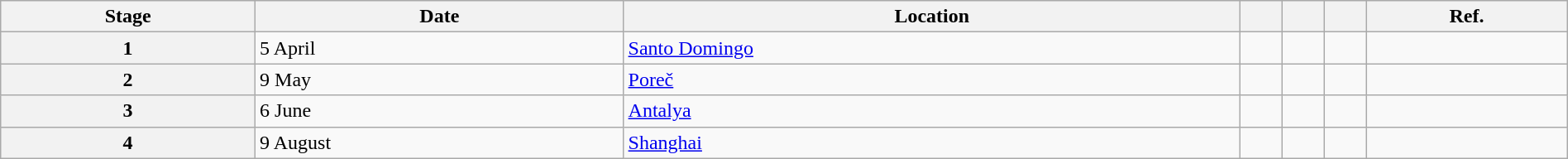<table class="wikitable" style="width:100%">
<tr>
<th>Stage</th>
<th>Date</th>
<th>Location</th>
<th></th>
<th></th>
<th></th>
<th>Ref.</th>
</tr>
<tr>
<th>1</th>
<td>5 April</td>
<td> <a href='#'>Santo Domingo</a></td>
<td></td>
<td></td>
<td></td>
<td></td>
</tr>
<tr>
<th>2</th>
<td>9 May</td>
<td> <a href='#'>Poreč</a></td>
<td></td>
<td></td>
<td></td>
<td></td>
</tr>
<tr>
<th>3</th>
<td>6 June</td>
<td> <a href='#'>Antalya</a></td>
<td></td>
<td></td>
<td></td>
<td></td>
</tr>
<tr>
<th>4</th>
<td>9 August</td>
<td> <a href='#'>Shanghai</a></td>
<td></td>
<td></td>
<td></td>
<td></td>
</tr>
</table>
